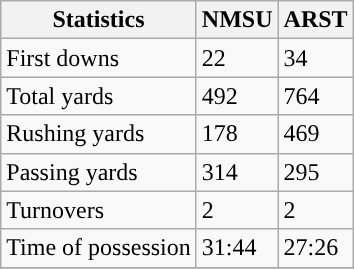<table class="wikitable">
<tr>
<th>Statistics</th>
<th>NMSU</th>
<th>ARST</th>
</tr>
<tr>
<td>First downs</td>
<td>22</td>
<td>34</td>
</tr>
<tr>
<td>Total yards</td>
<td>492</td>
<td>764</td>
</tr>
<tr>
<td>Rushing yards</td>
<td>178</td>
<td>469</td>
</tr>
<tr>
<td>Passing yards</td>
<td>314</td>
<td>295</td>
</tr>
<tr>
<td>Turnovers</td>
<td>2</td>
<td>2</td>
</tr>
<tr>
<td>Time of possession</td>
<td>31:44</td>
<td>27:26</td>
</tr>
<tr>
</tr>
</table>
